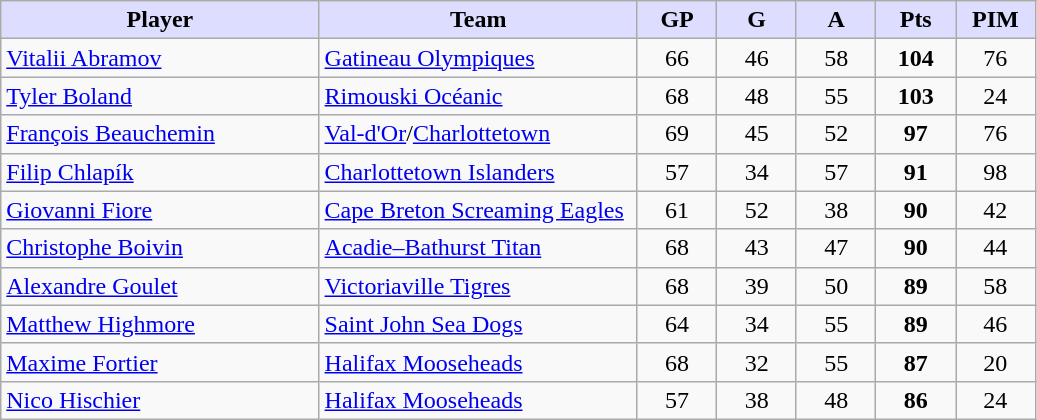<table class="wikitable" style="text-align:center">
<tr>
<th style="background:#ddf; width:30%;">Player</th>
<th style="background:#ddf; width:30%;">Team</th>
<th style="background:#ddf; width:7.5%;">GP</th>
<th style="background:#ddf; width:7.5%;">G</th>
<th style="background:#ddf; width:7.5%;">A</th>
<th style="background:#ddf; width:7.5%;">Pts</th>
<th style="background:#ddf; width:7.5%;">PIM</th>
</tr>
<tr>
<td align=left><a href='#'>Vitalii Abramov</a></td>
<td align=left><a href='#'>Gatineau Olympiques</a></td>
<td>66</td>
<td>46</td>
<td>58</td>
<td><strong>104</strong></td>
<td>76</td>
</tr>
<tr>
<td align=left><a href='#'>Tyler Boland</a></td>
<td align=left><a href='#'>Rimouski Océanic</a></td>
<td>68</td>
<td>48</td>
<td>55</td>
<td><strong>103</strong></td>
<td>24</td>
</tr>
<tr>
<td align=left><a href='#'>François Beauchemin</a></td>
<td align=left><a href='#'>Val-d'Or</a>/<a href='#'>Charlottetown</a></td>
<td>69</td>
<td>45</td>
<td>52</td>
<td><strong>97</strong></td>
<td>76</td>
</tr>
<tr>
<td align=left><a href='#'>Filip Chlapík</a></td>
<td align=left><a href='#'>Charlottetown Islanders</a></td>
<td>57</td>
<td>34</td>
<td>57</td>
<td><strong>91</strong></td>
<td>98</td>
</tr>
<tr>
<td align=left><a href='#'>Giovanni Fiore</a></td>
<td align=left><a href='#'>Cape Breton Screaming Eagles</a></td>
<td>61</td>
<td>52</td>
<td>38</td>
<td><strong>90</strong></td>
<td>42</td>
</tr>
<tr>
<td align=left><a href='#'>Christophe Boivin</a></td>
<td align=left><a href='#'>Acadie–Bathurst Titan</a></td>
<td>68</td>
<td>43</td>
<td>47</td>
<td><strong>90</strong></td>
<td>44</td>
</tr>
<tr>
<td align=left><a href='#'>Alexandre Goulet</a></td>
<td align=left><a href='#'>Victoriaville Tigres</a></td>
<td>68</td>
<td>39</td>
<td>50</td>
<td><strong>89</strong></td>
<td>58</td>
</tr>
<tr>
<td align=left><a href='#'>Matthew Highmore</a></td>
<td align=left><a href='#'>Saint John Sea Dogs</a></td>
<td>64</td>
<td>34</td>
<td>55</td>
<td><strong>89</strong></td>
<td>46</td>
</tr>
<tr>
<td align=left><a href='#'>Maxime Fortier</a></td>
<td align=left><a href='#'>Halifax Mooseheads</a></td>
<td>68</td>
<td>32</td>
<td>55</td>
<td><strong>87</strong></td>
<td>20</td>
</tr>
<tr>
<td align=left><a href='#'>Nico Hischier</a></td>
<td align=left><a href='#'>Halifax Mooseheads</a></td>
<td>57</td>
<td>38</td>
<td>48</td>
<td><strong>86</strong></td>
<td>24</td>
</tr>
</table>
